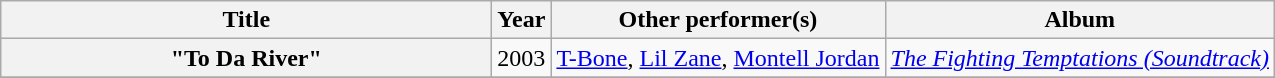<table class="wikitable plainrowheaders" style="text-align:center;">
<tr>
<th scope="col" style="width:20em;">Title</th>
<th scope="col">Year</th>
<th scope="col">Other performer(s)</th>
<th scope="col">Album</th>
</tr>
<tr>
<th scope="row">"To Da River"</th>
<td>2003</td>
<td><a href='#'>T-Bone</a>, <a href='#'>Lil Zane</a>, <a href='#'>Montell Jordan</a></td>
<td><em><a href='#'>The Fighting Temptations (Soundtrack)</a></em></td>
</tr>
<tr>
</tr>
</table>
